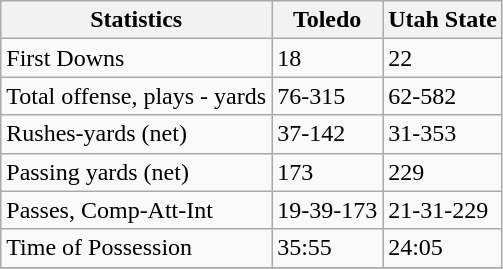<table class="wikitable">
<tr>
<th>Statistics</th>
<th>Toledo</th>
<th>Utah State</th>
</tr>
<tr>
<td>First Downs</td>
<td>18</td>
<td>22</td>
</tr>
<tr>
<td>Total offense, plays - yards</td>
<td>76-315</td>
<td>62-582</td>
</tr>
<tr>
<td>Rushes-yards (net)</td>
<td>37-142</td>
<td>31-353</td>
</tr>
<tr>
<td>Passing yards (net)</td>
<td>173</td>
<td>229</td>
</tr>
<tr>
<td>Passes, Comp-Att-Int</td>
<td>19-39-173</td>
<td>21-31-229</td>
</tr>
<tr>
<td>Time of Possession</td>
<td>35:55</td>
<td>24:05</td>
</tr>
<tr>
</tr>
</table>
